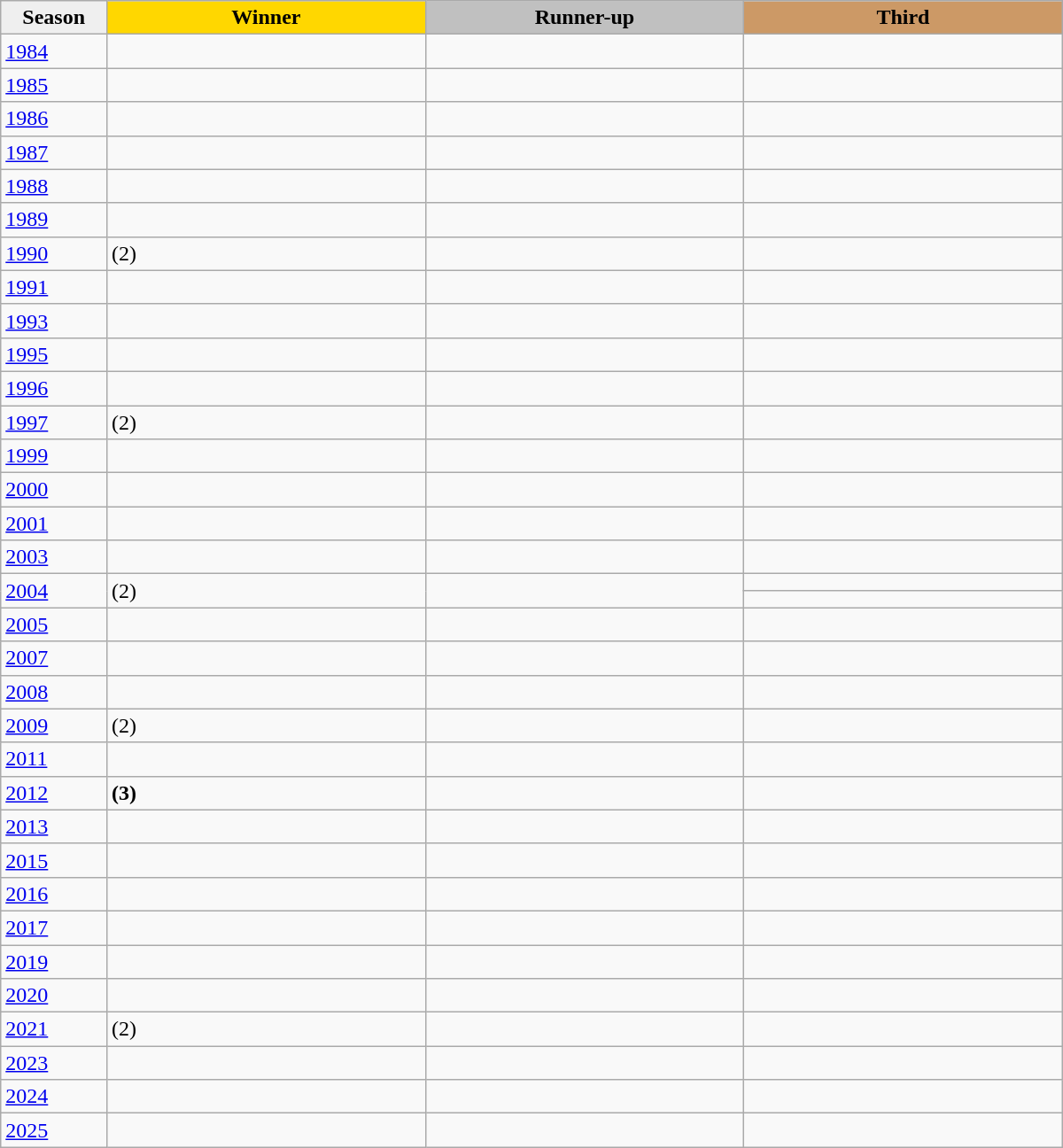<table class="wikitable sortable" style="width:800px;">
<tr>
<th style="width:10%; background:#efefef;">Season</th>
<th style="width:30%; background:gold">Winner</th>
<th style="width:30%; background:silver">Runner-up</th>
<th style="width:30%; background:#CC9966">Third</th>
</tr>
<tr>
<td><a href='#'>1984</a></td>
<td></td>
<td></td>
<td></td>
</tr>
<tr>
<td><a href='#'>1985</a></td>
<td></td>
<td></td>
<td></td>
</tr>
<tr>
<td><a href='#'>1986</a></td>
<td></td>
<td></td>
<td></td>
</tr>
<tr>
<td><a href='#'>1987</a></td>
<td></td>
<td></td>
<td></td>
</tr>
<tr>
<td><a href='#'>1988</a></td>
<td></td>
<td></td>
<td></td>
</tr>
<tr>
<td><a href='#'>1989</a></td>
<td></td>
<td></td>
<td></td>
</tr>
<tr>
<td><a href='#'>1990</a></td>
<td> (2)</td>
<td></td>
<td></td>
</tr>
<tr>
<td><a href='#'>1991</a></td>
<td></td>
<td></td>
<td></td>
</tr>
<tr>
<td><a href='#'>1993</a></td>
<td></td>
<td></td>
<td></td>
</tr>
<tr>
<td><a href='#'>1995</a></td>
<td></td>
<td></td>
<td></td>
</tr>
<tr>
<td><a href='#'>1996</a></td>
<td></td>
<td></td>
<td></td>
</tr>
<tr>
<td><a href='#'>1997</a></td>
<td> (2)</td>
<td></td>
<td></td>
</tr>
<tr>
<td><a href='#'>1999</a></td>
<td></td>
<td></td>
<td></td>
</tr>
<tr>
<td><a href='#'>2000</a></td>
<td></td>
<td></td>
<td></td>
</tr>
<tr>
<td><a href='#'>2001</a></td>
<td></td>
<td></td>
<td></td>
</tr>
<tr>
<td><a href='#'>2003</a></td>
<td></td>
<td></td>
<td></td>
</tr>
<tr>
<td rowspan=2><a href='#'>2004</a></td>
<td rowspan=2> (2)</td>
<td rowspan=2></td>
<td></td>
</tr>
<tr>
<td></td>
</tr>
<tr>
<td><a href='#'>2005</a></td>
<td></td>
<td></td>
<td></td>
</tr>
<tr>
<td><a href='#'>2007</a></td>
<td></td>
<td></td>
<td></td>
</tr>
<tr>
<td><a href='#'>2008</a></td>
<td></td>
<td></td>
<td></td>
</tr>
<tr>
<td><a href='#'>2009</a></td>
<td> (2)</td>
<td></td>
<td></td>
</tr>
<tr>
<td><a href='#'>2011</a></td>
<td></td>
<td></td>
<td></td>
</tr>
<tr>
<td><a href='#'>2012</a></td>
<td> <strong>(3)</strong></td>
<td></td>
<td></td>
</tr>
<tr>
<td><a href='#'>2013</a></td>
<td></td>
<td></td>
<td></td>
</tr>
<tr>
<td><a href='#'>2015</a></td>
<td></td>
<td></td>
<td></td>
</tr>
<tr>
<td><a href='#'>2016</a></td>
<td></td>
<td></td>
<td></td>
</tr>
<tr>
<td><a href='#'>2017</a></td>
<td></td>
<td></td>
<td></td>
</tr>
<tr>
<td><a href='#'>2019</a></td>
<td></td>
<td></td>
<td></td>
</tr>
<tr>
<td><a href='#'>2020</a></td>
<td></td>
<td></td>
<td></td>
</tr>
<tr>
<td><a href='#'>2021</a></td>
<td> (2)</td>
<td></td>
<td></td>
</tr>
<tr>
<td><a href='#'>2023</a></td>
<td></td>
<td></td>
<td></td>
</tr>
<tr>
<td><a href='#'>2024</a></td>
<td></td>
<td></td>
<td></td>
</tr>
<tr>
<td><a href='#'>2025</a></td>
<td></td>
<td></td>
<td></td>
</tr>
</table>
